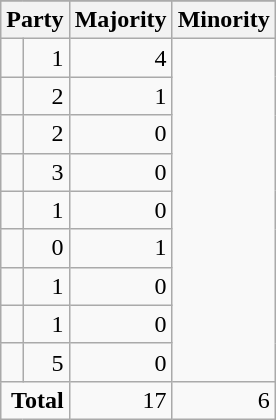<table class="wikitable" style="text-align:right">
<tr>
</tr>
<tr>
<th colspan="2" style="text-align:center;">Party</th>
<th>Majority</th>
<th>Minority</th>
</tr>
<tr>
<td></td>
<td>1</td>
<td>4</td>
</tr>
<tr>
<td></td>
<td>2</td>
<td>1</td>
</tr>
<tr>
<td></td>
<td>2</td>
<td>0</td>
</tr>
<tr>
<td></td>
<td>3</td>
<td>0</td>
</tr>
<tr>
<td></td>
<td>1</td>
<td>0</td>
</tr>
<tr>
<td></td>
<td>0</td>
<td>1</td>
</tr>
<tr>
<td></td>
<td>1</td>
<td>0</td>
</tr>
<tr>
<td></td>
<td>1</td>
<td>0</td>
</tr>
<tr>
<td></td>
<td>5</td>
<td>0</td>
</tr>
<tr>
<td colspan="2" rowspan="1"><strong>Total</strong></td>
<td>17</td>
<td>6</td>
</tr>
</table>
